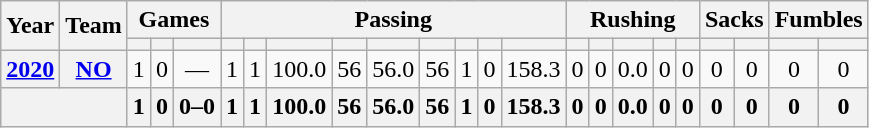<table class="wikitable" style="text-align:center;">
<tr>
<th rowspan="2">Year</th>
<th rowspan="2">Team</th>
<th colspan="3">Games</th>
<th colspan="9">Passing</th>
<th colspan="5">Rushing</th>
<th colspan="2">Sacks</th>
<th colspan="2">Fumbles</th>
</tr>
<tr>
<th></th>
<th></th>
<th></th>
<th></th>
<th></th>
<th></th>
<th></th>
<th></th>
<th></th>
<th></th>
<th></th>
<th></th>
<th></th>
<th></th>
<th></th>
<th></th>
<th></th>
<th></th>
<th></th>
<th></th>
<th></th>
</tr>
<tr>
<th><a href='#'>2020</a></th>
<th><a href='#'>NO</a></th>
<td>1</td>
<td>0</td>
<td>—</td>
<td>1</td>
<td>1</td>
<td>100.0</td>
<td>56</td>
<td>56.0</td>
<td>56</td>
<td>1</td>
<td>0</td>
<td>158.3</td>
<td>0</td>
<td>0</td>
<td>0.0</td>
<td>0</td>
<td>0</td>
<td>0</td>
<td>0</td>
<td>0</td>
<td>0</td>
</tr>
<tr>
<th colspan="2"></th>
<th>1</th>
<th>0</th>
<th>0–0</th>
<th>1</th>
<th>1</th>
<th>100.0</th>
<th>56</th>
<th>56.0</th>
<th>56</th>
<th>1</th>
<th>0</th>
<th>158.3</th>
<th>0</th>
<th>0</th>
<th>0.0</th>
<th>0</th>
<th>0</th>
<th>0</th>
<th>0</th>
<th>0</th>
<th>0</th>
</tr>
</table>
